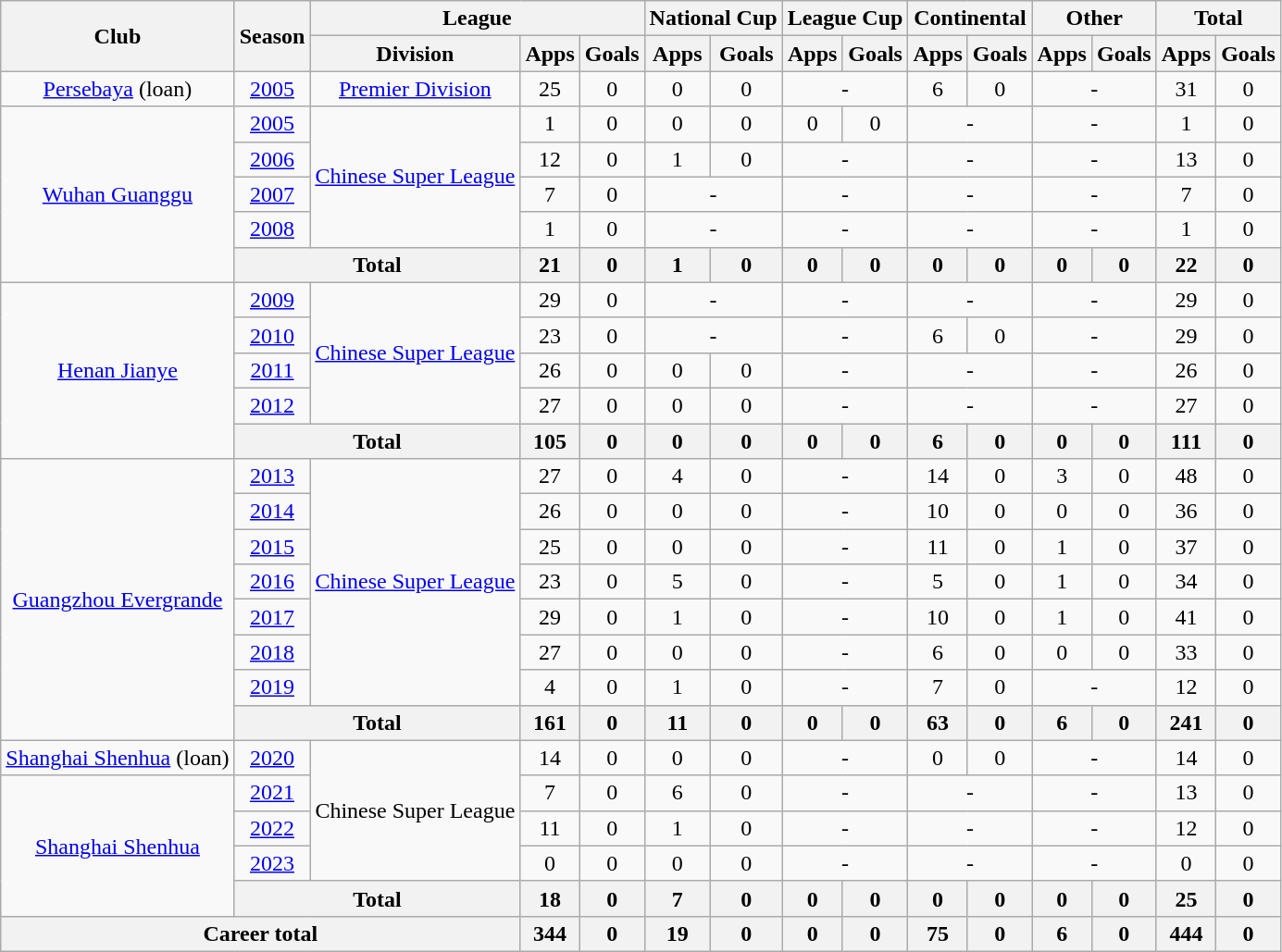<table class="wikitable" style="text-align: center">
<tr>
<th rowspan="2">Club</th>
<th rowspan="2">Season</th>
<th colspan="3">League</th>
<th colspan="2">National Cup</th>
<th colspan="2">League Cup</th>
<th colspan="2">Continental</th>
<th colspan="2">Other</th>
<th colspan="2">Total</th>
</tr>
<tr>
<th>Division</th>
<th>Apps</th>
<th>Goals</th>
<th>Apps</th>
<th>Goals</th>
<th>Apps</th>
<th>Goals</th>
<th>Apps</th>
<th>Goals</th>
<th>Apps</th>
<th>Goals</th>
<th>Apps</th>
<th>Goals</th>
</tr>
<tr>
<td><a href='#'>Persebaya</a> (loan)</td>
<td><a href='#'>2005</a></td>
<td><a href='#'>Premier Division</a></td>
<td>25</td>
<td>0</td>
<td>0</td>
<td>0</td>
<td colspan="2">-</td>
<td>6</td>
<td>0</td>
<td colspan="2">-</td>
<td>31</td>
<td>0</td>
</tr>
<tr>
<td rowspan="5"><a href='#'>Wuhan Guanggu</a></td>
<td><a href='#'>2005</a></td>
<td rowspan="4"><a href='#'>Chinese Super League</a></td>
<td>1</td>
<td>0</td>
<td>0</td>
<td>0</td>
<td>0</td>
<td>0</td>
<td colspan="2">-</td>
<td colspan="2">-</td>
<td>1</td>
<td>0</td>
</tr>
<tr>
<td><a href='#'>2006</a></td>
<td>12</td>
<td>0</td>
<td>1</td>
<td>0</td>
<td colspan="2">-</td>
<td colspan="2">-</td>
<td colspan="2">-</td>
<td>13</td>
<td>0</td>
</tr>
<tr>
<td><a href='#'>2007</a></td>
<td>7</td>
<td>0</td>
<td colspan="2">-</td>
<td colspan="2">-</td>
<td colspan="2">-</td>
<td colspan="2">-</td>
<td>7</td>
<td>0</td>
</tr>
<tr>
<td><a href='#'>2008</a></td>
<td>1</td>
<td>0</td>
<td colspan="2">-</td>
<td colspan="2">-</td>
<td colspan="2">-</td>
<td colspan="2">-</td>
<td>1</td>
<td>0</td>
</tr>
<tr>
<th colspan="2"><strong>Total</strong></th>
<th>21</th>
<th>0</th>
<th>1</th>
<th>0</th>
<th>0</th>
<th>0</th>
<th>0</th>
<th>0</th>
<th>0</th>
<th>0</th>
<th>22</th>
<th>0</th>
</tr>
<tr>
<td rowspan="5"><a href='#'>Henan Jianye</a></td>
<td><a href='#'>2009</a></td>
<td rowspan="4"><a href='#'>Chinese Super League</a></td>
<td>29</td>
<td>0</td>
<td colspan="2">-</td>
<td colspan="2">-</td>
<td colspan="2">-</td>
<td colspan="2">-</td>
<td>29</td>
<td>0</td>
</tr>
<tr>
<td><a href='#'>2010</a></td>
<td>23</td>
<td>0</td>
<td colspan="2">-</td>
<td colspan="2">-</td>
<td>6</td>
<td>0</td>
<td colspan="2">-</td>
<td>29</td>
<td>0</td>
</tr>
<tr>
<td><a href='#'>2011</a></td>
<td>26</td>
<td>0</td>
<td>0</td>
<td>0</td>
<td colspan="2">-</td>
<td colspan="2">-</td>
<td colspan="2">-</td>
<td>26</td>
<td>0</td>
</tr>
<tr>
<td><a href='#'>2012</a></td>
<td>27</td>
<td>0</td>
<td>0</td>
<td>0</td>
<td colspan="2">-</td>
<td colspan="2">-</td>
<td colspan="2">-</td>
<td>27</td>
<td>0</td>
</tr>
<tr>
<th colspan="2"><strong>Total</strong></th>
<th>105</th>
<th>0</th>
<th>0</th>
<th>0</th>
<th>0</th>
<th>0</th>
<th>6</th>
<th>0</th>
<th>0</th>
<th>0</th>
<th>111</th>
<th>0</th>
</tr>
<tr>
<td rowspan="8"><a href='#'>Guangzhou Evergrande</a></td>
<td><a href='#'>2013</a></td>
<td rowspan="7"><a href='#'>Chinese Super League</a></td>
<td>27</td>
<td>0</td>
<td>4</td>
<td>0</td>
<td colspan="2">-</td>
<td>14</td>
<td>0</td>
<td>3</td>
<td>0</td>
<td>48</td>
<td>0</td>
</tr>
<tr>
<td><a href='#'>2014</a></td>
<td>26</td>
<td>0</td>
<td>0</td>
<td>0</td>
<td colspan="2">-</td>
<td>10</td>
<td>0</td>
<td>0</td>
<td>0</td>
<td>36</td>
<td>0</td>
</tr>
<tr>
<td><a href='#'>2015</a></td>
<td>25</td>
<td>0</td>
<td>0</td>
<td>0</td>
<td colspan="2">-</td>
<td>11</td>
<td>0</td>
<td>1</td>
<td>0</td>
<td>37</td>
<td>0</td>
</tr>
<tr>
<td><a href='#'>2016</a></td>
<td>23</td>
<td>0</td>
<td>5</td>
<td>0</td>
<td colspan="2">-</td>
<td>5</td>
<td>0</td>
<td>1</td>
<td>0</td>
<td>34</td>
<td>0</td>
</tr>
<tr>
<td><a href='#'>2017</a></td>
<td>29</td>
<td>0</td>
<td>1</td>
<td>0</td>
<td colspan="2">-</td>
<td>10</td>
<td>0</td>
<td>1</td>
<td>0</td>
<td>41</td>
<td>0</td>
</tr>
<tr>
<td><a href='#'>2018</a></td>
<td>27</td>
<td>0</td>
<td>0</td>
<td>0</td>
<td colspan="2">-</td>
<td>6</td>
<td>0</td>
<td>0</td>
<td>0</td>
<td>33</td>
<td>0</td>
</tr>
<tr>
<td><a href='#'>2019</a></td>
<td>4</td>
<td>0</td>
<td>1</td>
<td>0</td>
<td colspan="2">-</td>
<td>7</td>
<td>0</td>
<td colspan="2">-</td>
<td>12</td>
<td>0</td>
</tr>
<tr>
<th colspan="2"><strong>Total</strong></th>
<th>161</th>
<th>0</th>
<th>11</th>
<th>0</th>
<th>0</th>
<th>0</th>
<th>63</th>
<th>0</th>
<th>6</th>
<th>0</th>
<th>241</th>
<th>0</th>
</tr>
<tr>
<td><a href='#'>Shanghai Shenhua</a> (loan)</td>
<td><a href='#'>2020</a></td>
<td rowspan=4>Chinese Super League</td>
<td>14</td>
<td>0</td>
<td>0</td>
<td>0</td>
<td colspan="2">-</td>
<td>0</td>
<td>0</td>
<td colspan="2">-</td>
<td>14</td>
<td>0</td>
</tr>
<tr>
<td rowspan=4><a href='#'>Shanghai Shenhua</a></td>
<td><a href='#'>2021</a></td>
<td>7</td>
<td>0</td>
<td>6</td>
<td>0</td>
<td colspan="2">-</td>
<td colspan="2">-</td>
<td colspan="2">-</td>
<td>13</td>
<td>0</td>
</tr>
<tr>
<td><a href='#'>2022</a></td>
<td>11</td>
<td>0</td>
<td>1</td>
<td>0</td>
<td colspan="2">-</td>
<td colspan="2">-</td>
<td colspan="2">-</td>
<td>12</td>
<td>0</td>
</tr>
<tr>
<td><a href='#'>2023</a></td>
<td>0</td>
<td>0</td>
<td>0</td>
<td>0</td>
<td colspan="2">-</td>
<td colspan="2">-</td>
<td colspan="2">-</td>
<td>0</td>
<td>0</td>
</tr>
<tr>
<th colspan="2"><strong>Total</strong></th>
<th>18</th>
<th>0</th>
<th>7</th>
<th>0</th>
<th>0</th>
<th>0</th>
<th>0</th>
<th>0</th>
<th>0</th>
<th>0</th>
<th>25</th>
<th>0</th>
</tr>
<tr>
<th colspan=3>Career total</th>
<th>344</th>
<th>0</th>
<th>19</th>
<th>0</th>
<th>0</th>
<th>0</th>
<th>75</th>
<th>0</th>
<th>6</th>
<th>0</th>
<th>444</th>
<th>0</th>
</tr>
</table>
